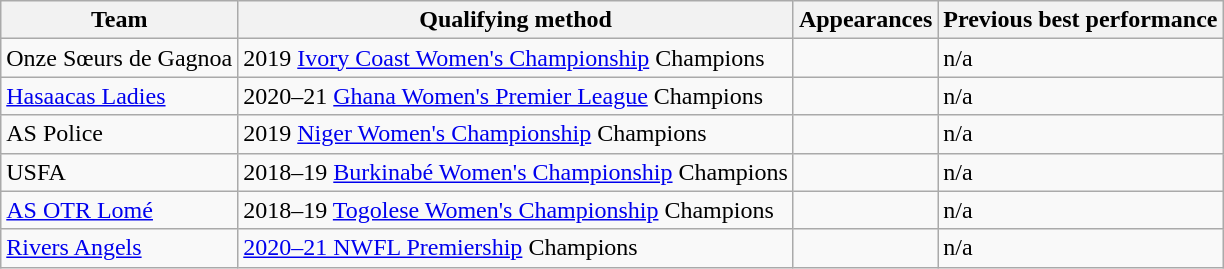<table class="wikitable sortable" style="text-align: left;">
<tr>
<th>Team</th>
<th>Qualifying method</th>
<th>Appearances</th>
<th>Previous best performance</th>
</tr>
<tr>
<td> Onze Sœurs de Gagnoa</td>
<td>2019 <a href='#'>Ivory Coast Women's Championship</a> Champions</td>
<td></td>
<td>n/a</td>
</tr>
<tr>
<td> <a href='#'>Hasaacas Ladies</a></td>
<td>2020–21 <a href='#'>Ghana Women's Premier League</a> Champions</td>
<td></td>
<td>n/a</td>
</tr>
<tr>
<td> AS Police</td>
<td>2019 <a href='#'>Niger Women's Championship</a> Champions</td>
<td></td>
<td>n/a</td>
</tr>
<tr>
<td> USFA</td>
<td>2018–19 <a href='#'>Burkinabé Women's Championship</a> Champions</td>
<td></td>
<td>n/a</td>
</tr>
<tr>
<td> <a href='#'>AS OTR Lomé</a></td>
<td>2018–19 <a href='#'>Togolese Women's Championship</a> Champions</td>
<td></td>
<td>n/a</td>
</tr>
<tr>
<td> <a href='#'>Rivers Angels</a></td>
<td><a href='#'>2020–21 NWFL Premiership</a> Champions</td>
<td></td>
<td>n/a</td>
</tr>
</table>
